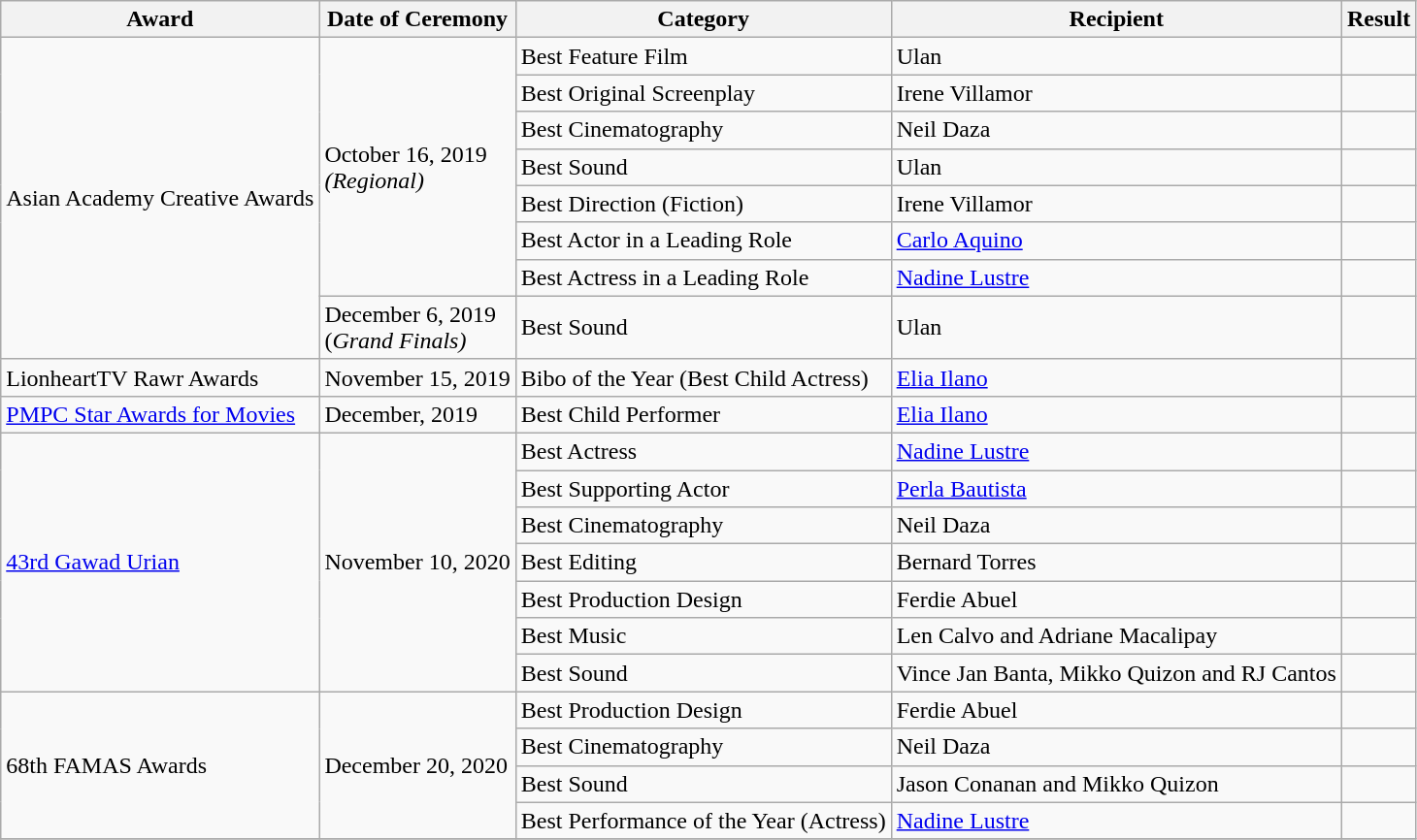<table class="wikitable">
<tr>
<th>Award</th>
<th>Date of Ceremony</th>
<th>Category</th>
<th>Recipient</th>
<th>Result</th>
</tr>
<tr>
<td rowspan="8">Asian Academy Creative Awards</td>
<td rowspan="7">October 16, 2019<br><em>(Regional)</em></td>
<td>Best Feature Film</td>
<td>Ulan</td>
<td></td>
</tr>
<tr>
<td>Best Original Screenplay</td>
<td>Irene Villamor</td>
<td></td>
</tr>
<tr>
<td>Best Cinematography</td>
<td>Neil Daza</td>
<td></td>
</tr>
<tr>
<td>Best Sound</td>
<td>Ulan</td>
<td></td>
</tr>
<tr>
<td>Best Direction (Fiction)</td>
<td>Irene Villamor</td>
<td></td>
</tr>
<tr>
<td>Best Actor in a Leading Role</td>
<td><a href='#'>Carlo Aquino</a></td>
<td></td>
</tr>
<tr>
<td>Best Actress in a Leading Role</td>
<td><a href='#'>Nadine Lustre</a></td>
<td></td>
</tr>
<tr>
<td>December 6, 2019<br>(<em>Grand Finals)</em></td>
<td>Best Sound</td>
<td>Ulan</td>
<td></td>
</tr>
<tr>
<td>LionheartTV Rawr Awards</td>
<td>November 15, 2019</td>
<td>Bibo of the Year (Best Child Actress)</td>
<td><a href='#'>Elia Ilano</a></td>
<td></td>
</tr>
<tr>
<td><a href='#'>PMPC Star Awards for Movies</a></td>
<td>December, 2019</td>
<td>Best Child Performer</td>
<td><a href='#'>Elia Ilano</a></td>
<td></td>
</tr>
<tr>
<td rowspan="7"><a href='#'>43rd Gawad Urian</a></td>
<td rowspan="7">November 10, 2020</td>
<td>Best Actress</td>
<td><a href='#'>Nadine Lustre</a></td>
<td></td>
</tr>
<tr>
<td>Best Supporting Actor</td>
<td><a href='#'>Perla Bautista</a></td>
<td></td>
</tr>
<tr>
<td>Best Cinematography</td>
<td>Neil Daza</td>
<td></td>
</tr>
<tr>
<td>Best Editing</td>
<td>Bernard Torres</td>
<td></td>
</tr>
<tr>
<td>Best Production Design</td>
<td>Ferdie Abuel</td>
<td></td>
</tr>
<tr>
<td>Best Music</td>
<td>Len Calvo and Adriane Macalipay</td>
<td></td>
</tr>
<tr>
<td>Best Sound</td>
<td>Vince Jan Banta, Mikko Quizon and RJ Cantos</td>
<td></td>
</tr>
<tr>
<td rowspan="4">68th FAMAS Awards</td>
<td rowspan="4">December 20, 2020</td>
<td>Best Production Design</td>
<td>Ferdie Abuel</td>
<td></td>
</tr>
<tr>
<td>Best Cinematography</td>
<td>Neil Daza</td>
<td></td>
</tr>
<tr>
<td>Best Sound</td>
<td>Jason Conanan and Mikko Quizon</td>
<td></td>
</tr>
<tr>
<td>Best Performance of the Year (Actress)</td>
<td><a href='#'>Nadine Lustre</a></td>
<td></td>
</tr>
<tr>
</tr>
</table>
